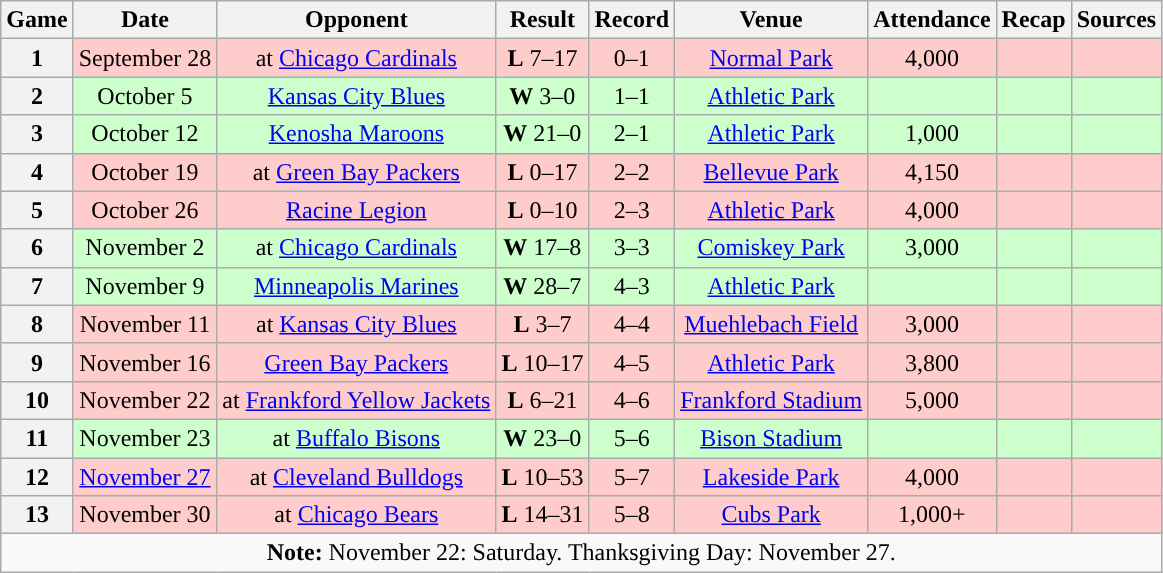<table class="wikitable" style="text-align:center">
<tr>
<th>Game</th>
<th>Date</th>
<th>Opponent</th>
<th>Result</th>
<th>Record</th>
<th>Venue</th>
<th>Attendance</th>
<th>Recap</th>
<th>Sources</th>
</tr>
<tr style="background:#fcc">
<th>1</th>
<td>September 28</td>
<td>at <a href='#'>Chicago Cardinals</a></td>
<td><strong>L</strong> 7–17</td>
<td>0–1</td>
<td><a href='#'>Normal Park</a></td>
<td>4,000</td>
<td></td>
<td></td>
</tr>
<tr style="background:#cfc">
<th>2</th>
<td>October 5</td>
<td><a href='#'>Kansas City Blues</a></td>
<td><strong>W</strong> 3–0</td>
<td>1–1</td>
<td><a href='#'>Athletic Park</a></td>
<td></td>
<td></td>
<td></td>
</tr>
<tr style="background:#cfc">
<th>3</th>
<td>October 12</td>
<td><a href='#'>Kenosha Maroons</a></td>
<td><strong>W</strong> 21–0</td>
<td>2–1</td>
<td><a href='#'>Athletic Park</a></td>
<td>1,000</td>
<td></td>
<td></td>
</tr>
<tr style="background:#fcc">
<th>4</th>
<td>October 19</td>
<td>at <a href='#'>Green Bay Packers</a></td>
<td><strong>L</strong> 0–17</td>
<td>2–2</td>
<td><a href='#'>Bellevue Park</a></td>
<td>4,150</td>
<td></td>
<td></td>
</tr>
<tr style="background:#fcc">
<th>5</th>
<td>October 26</td>
<td><a href='#'>Racine Legion</a></td>
<td><strong>L</strong> 0–10</td>
<td>2–3</td>
<td><a href='#'>Athletic Park</a></td>
<td>4,000</td>
<td></td>
<td></td>
</tr>
<tr style="background:#cfc">
<th>6</th>
<td>November 2</td>
<td>at <a href='#'>Chicago Cardinals</a></td>
<td><strong>W</strong> 17–8</td>
<td>3–3</td>
<td><a href='#'>Comiskey Park</a></td>
<td>3,000</td>
<td></td>
<td></td>
</tr>
<tr style="background:#cfc">
<th>7</th>
<td>November 9</td>
<td><a href='#'>Minneapolis Marines</a></td>
<td><strong>W</strong> 28–7</td>
<td>4–3</td>
<td><a href='#'>Athletic Park</a></td>
<td></td>
<td></td>
<td></td>
</tr>
<tr style="background:#fcc">
<th>8</th>
<td>November 11</td>
<td>at <a href='#'>Kansas City Blues</a></td>
<td><strong>L</strong> 3–7</td>
<td>4–4</td>
<td><a href='#'>Muehlebach Field</a></td>
<td>3,000</td>
<td></td>
<td></td>
</tr>
<tr style="background:#fcc">
<th>9</th>
<td>November 16</td>
<td><a href='#'>Green Bay Packers</a></td>
<td><strong>L</strong> 10–17</td>
<td>4–5</td>
<td><a href='#'>Athletic Park</a></td>
<td>3,800</td>
<td></td>
<td></td>
</tr>
<tr style="background:#fcc">
<th>10</th>
<td>November 22</td>
<td>at <a href='#'>Frankford Yellow Jackets</a></td>
<td><strong>L</strong> 6–21</td>
<td>4–6</td>
<td><a href='#'>Frankford Stadium</a></td>
<td>5,000</td>
<td></td>
<td></td>
</tr>
<tr style="background:#cfc">
<th>11</th>
<td>November 23</td>
<td>at <a href='#'>Buffalo Bisons</a></td>
<td><strong>W</strong> 23–0</td>
<td>5–6</td>
<td><a href='#'>Bison Stadium</a></td>
<td></td>
<td></td>
<td></td>
</tr>
<tr style="background:#fcc">
<th>12</th>
<td><a href='#'>November 27</a></td>
<td>at <a href='#'>Cleveland Bulldogs</a></td>
<td><strong>L</strong> 10–53</td>
<td>5–7</td>
<td><a href='#'>Lakeside Park</a></td>
<td>4,000</td>
<td></td>
<td></td>
</tr>
<tr style="background:#fcc">
<th>13</th>
<td>November 30</td>
<td>at <a href='#'>Chicago Bears</a></td>
<td><strong>L</strong> 14–31</td>
<td>5–8</td>
<td><a href='#'>Cubs Park</a></td>
<td>1,000+</td>
<td></td>
<td></td>
</tr>
<tr>
<td colspan="10"><strong>Note:</strong> November 22: Saturday. Thanksgiving Day: November 27.</td>
</tr>
</table>
